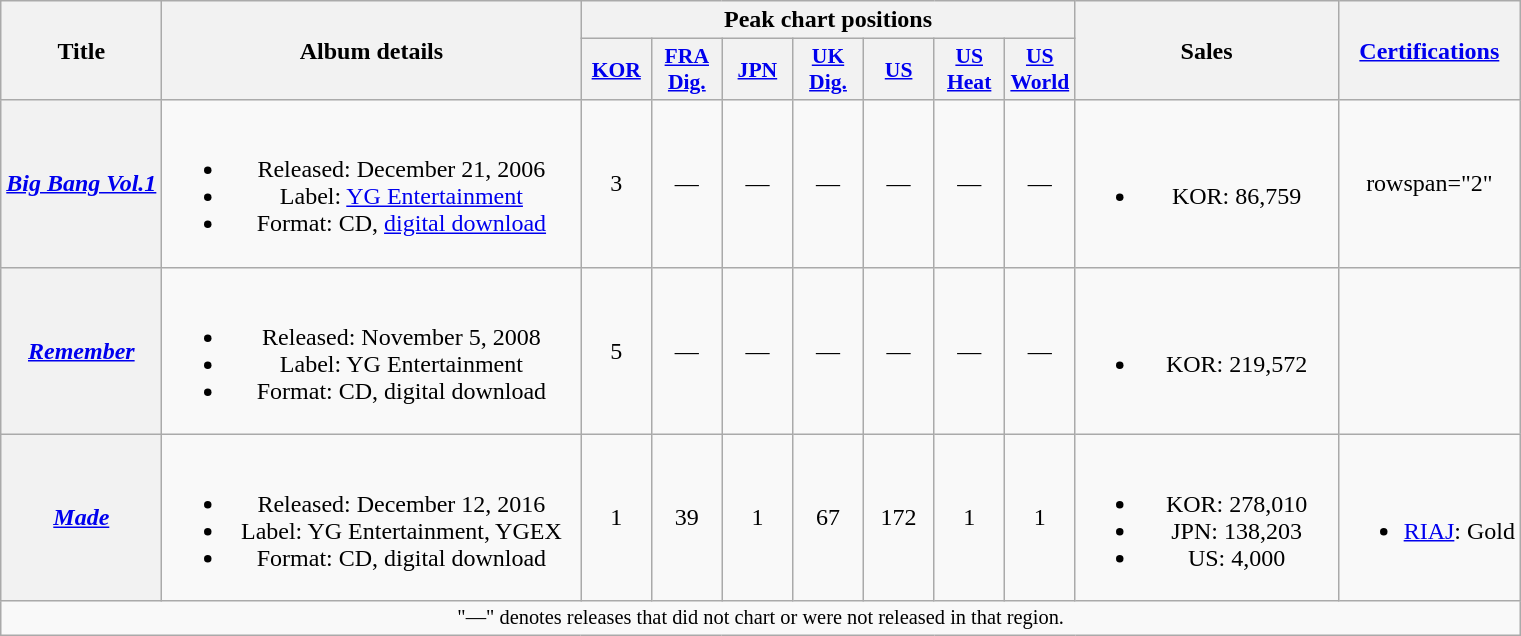<table class="wikitable plainrowheaders" style="text-align:center;">
<tr>
<th scope="col" rowspan="2">Title</th>
<th scope="col" rowspan="2" style="width:17em;">Album details</th>
<th scope="col" colspan="7">Peak chart positions</th>
<th scope="col" rowspan="2" style="width:10.5em;">Sales</th>
<th scope="col" rowspan="2"><a href='#'>Certifications</a></th>
</tr>
<tr>
<th scope="col" style="width:2.8em;font-size:90%;"><a href='#'>KOR</a><br></th>
<th scope="col" style="width:2.8em;font-size:90%;"><a href='#'>FRA Dig.</a><br></th>
<th scope="col" style="width:2.8em;font-size:90%;"><a href='#'>JPN</a><br></th>
<th scope="col" style="width:2.8em;font-size:90%;"><a href='#'>UK<br>Dig.</a><br></th>
<th scope="col" style="width:2.8em;font-size:90%;"><a href='#'>US</a><br></th>
<th scope="col" style="width:2.8em;font-size:90%;"><a href='#'>US<br>Heat</a><br></th>
<th scope="col" style="width:2.8em;font-size:90%;"><a href='#'>US<br>World</a><br></th>
</tr>
<tr>
<th scope="row"><em><a href='#'>Big Bang Vol.1</a></em></th>
<td><br><ul><li>Released: December 21, 2006</li><li>Label: <a href='#'>YG Entertainment</a></li><li>Format: CD, <a href='#'>digital download</a></li></ul></td>
<td>3</td>
<td>—</td>
<td>—</td>
<td>—</td>
<td>—</td>
<td>—</td>
<td>—</td>
<td><br><ul><li>KOR: 86,759</li></ul></td>
<td>rowspan="2" </td>
</tr>
<tr>
<th scope="row"><em><a href='#'>Remember</a></em></th>
<td><br><ul><li>Released: November 5, 2008</li><li>Label: YG Entertainment</li><li>Format: CD, digital download</li></ul></td>
<td>5</td>
<td>—</td>
<td>—</td>
<td>—</td>
<td>—</td>
<td>—</td>
<td>—</td>
<td><br><ul><li>KOR: 219,572</li></ul></td>
</tr>
<tr>
<th scope="row"><em><a href='#'>Made</a></em></th>
<td><br><ul><li>Released: December 12, 2016</li><li>Label: YG Entertainment, YGEX</li><li>Format: CD, digital download</li></ul></td>
<td>1</td>
<td>39</td>
<td>1</td>
<td>67</td>
<td>172</td>
<td>1</td>
<td>1</td>
<td><br><ul><li>KOR: 278,010</li><li>JPN: 138,203</li><li>US: 4,000</li></ul></td>
<td><br><ul><li><a href='#'>RIAJ</a>: Gold</li></ul></td>
</tr>
<tr>
<td colspan="11" style="font-size:85%">"—" denotes releases that did not chart or were not released in that region.</td>
</tr>
</table>
